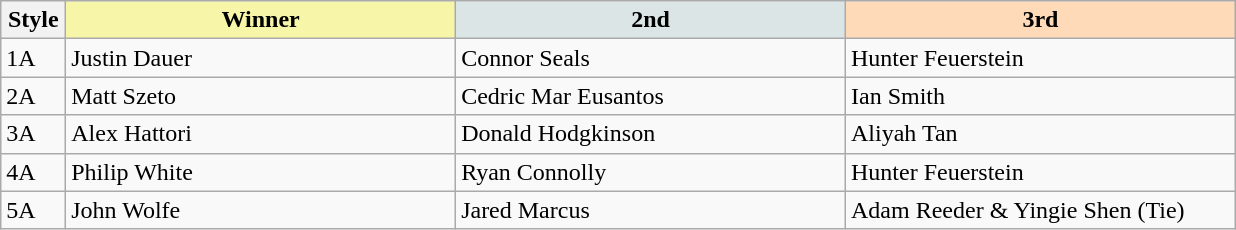<table class="wikitable">
<tr>
<th style="width:5%;">Style</th>
<th style="background:#f7f6a8; width:30%;">Winner</th>
<th style="background:#dce5e5; width:30%;">2nd</th>
<th style="background:#ffdab9; width:30%;">3rd</th>
</tr>
<tr>
<td>1A</td>
<td>Justin Dauer</td>
<td>Connor Seals</td>
<td>Hunter Feuerstein</td>
</tr>
<tr>
<td>2A</td>
<td>Matt Szeto</td>
<td>Cedric Mar Eusantos</td>
<td>Ian Smith</td>
</tr>
<tr>
<td>3A</td>
<td>Alex Hattori</td>
<td>Donald Hodgkinson</td>
<td>Aliyah Tan</td>
</tr>
<tr>
<td>4A</td>
<td>Philip White</td>
<td>Ryan Connolly</td>
<td>Hunter Feuerstein</td>
</tr>
<tr>
<td>5A</td>
<td>John Wolfe</td>
<td>Jared Marcus</td>
<td>Adam Reeder & Yingie Shen (Tie)</td>
</tr>
</table>
